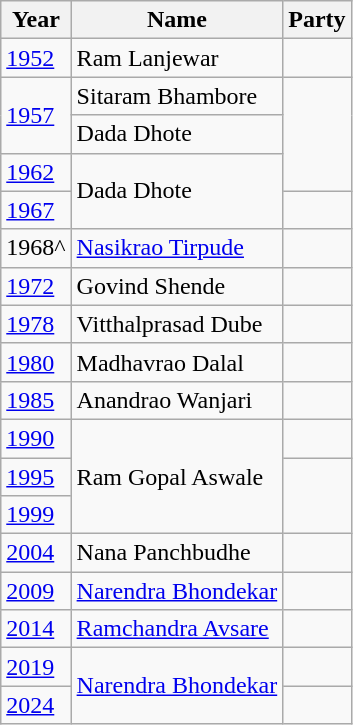<table class="wikitable">
<tr>
<th>Year</th>
<th>Name</th>
<th colspan="2">Party</th>
</tr>
<tr>
<td><a href='#'>1952</a></td>
<td>Ram Lanjewar</td>
<td></td>
</tr>
<tr>
<td rowspan="2"><a href='#'>1957</a></td>
<td>Sitaram Bhambore</td>
</tr>
<tr>
<td>Dada Dhote</td>
</tr>
<tr>
<td><a href='#'>1962</a></td>
<td rowspan="2">Dada Dhote</td>
</tr>
<tr>
<td><a href='#'>1967</a></td>
<td></td>
</tr>
<tr>
<td>1968^</td>
<td><a href='#'>Nasikrao Tirpude</a></td>
<td></td>
</tr>
<tr>
<td><a href='#'>1972</a></td>
<td>Govind Shende</td>
<td></td>
</tr>
<tr>
<td><a href='#'>1978</a></td>
<td>Vitthalprasad Dube</td>
<td></td>
</tr>
<tr>
<td><a href='#'>1980</a></td>
<td>Madhavrao Dalal</td>
<td></td>
</tr>
<tr>
<td><a href='#'>1985</a></td>
<td>Anandrao Wanjari</td>
<td></td>
</tr>
<tr>
<td><a href='#'>1990</a></td>
<td rowspan="3">Ram Gopal Aswale</td>
<td></td>
</tr>
<tr>
<td><a href='#'>1995</a></td>
</tr>
<tr>
<td><a href='#'>1999</a></td>
</tr>
<tr>
<td><a href='#'>2004</a></td>
<td>Nana Panchbudhe</td>
<td></td>
</tr>
<tr>
<td><a href='#'>2009</a></td>
<td><a href='#'>Narendra Bhondekar</a></td>
<td></td>
</tr>
<tr>
<td><a href='#'>2014</a></td>
<td><a href='#'>Ramchandra Avsare</a></td>
<td></td>
</tr>
<tr>
<td><a href='#'>2019</a></td>
<td rowspan="2"><a href='#'>Narendra Bhondekar</a></td>
<td></td>
</tr>
<tr>
<td><a href='#'>2024</a></td>
<td></td>
</tr>
</table>
